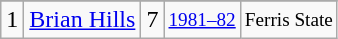<table class="wikitable">
<tr>
</tr>
<tr>
<td>1</td>
<td><a href='#'>Brian Hills</a></td>
<td>7</td>
<td style="font-size:80%;"><a href='#'>1981–82</a></td>
<td style="font-size:80%;">Ferris State</td>
</tr>
</table>
